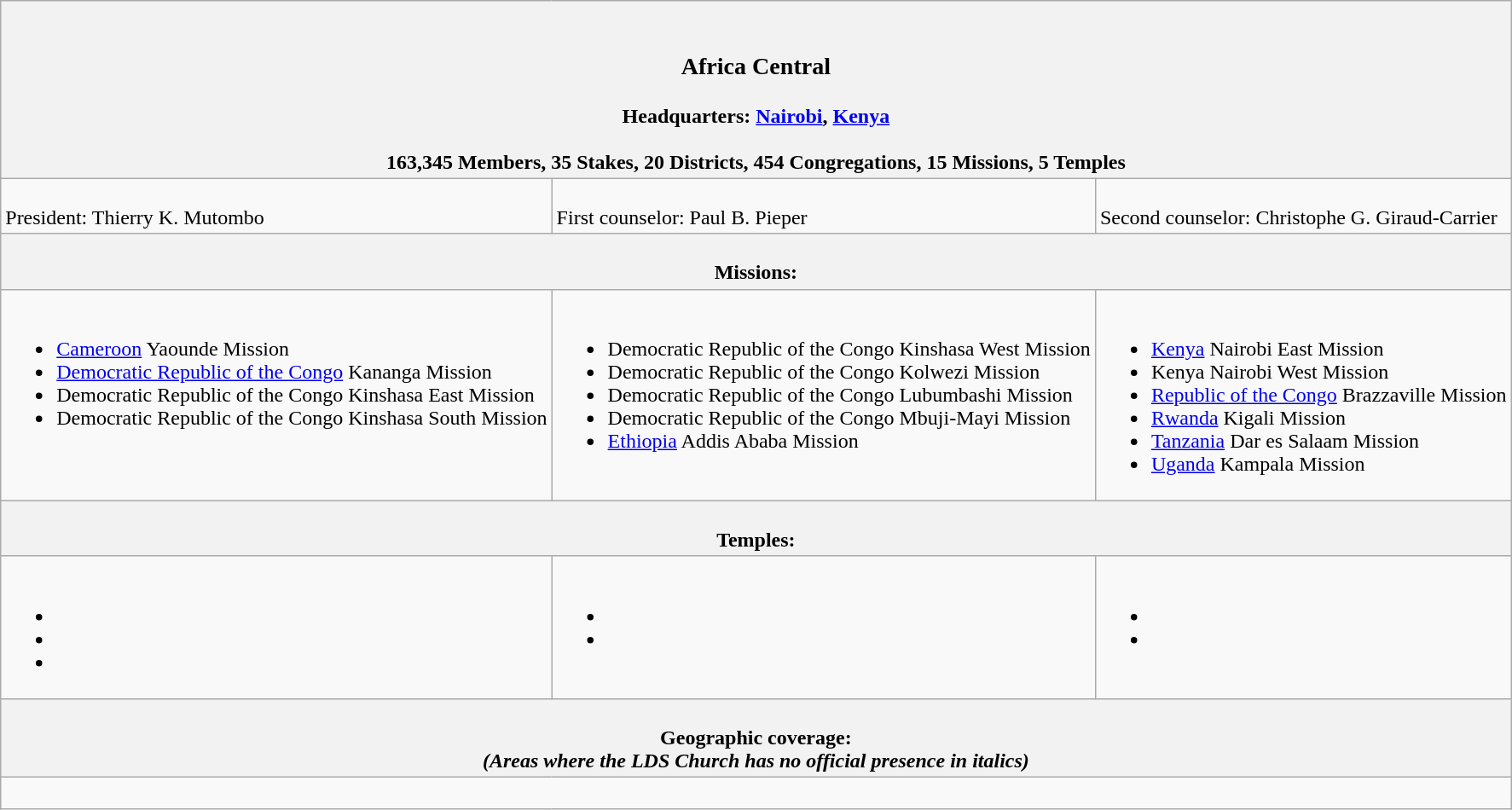<table class=wikitable>
<tr>
<th colspan=3><br><h3>Africa Central</h3>Headquarters: <a href='#'>Nairobi</a>, <a href='#'>Kenya</a><br><br>163,345 Members, 35 Stakes, 20 Districts, 454 Congregations, 15 Missions, 5 Temples</th>
</tr>
<tr>
<td style="vertical-align:top"><br>President: Thierry K. Mutombo</td>
<td style="vertical-align:top"><br>First counselor: Paul B. Pieper</td>
<td style="vertical-align:top"><br>Second counselor: Christophe G. Giraud-Carrier</td>
</tr>
<tr>
<th colspan=3><br>Missions:</th>
</tr>
<tr>
<td style="vertical-align:top"><br><ul><li><a href='#'>Cameroon</a> Yaounde Mission</li><li><a href='#'>Democratic Republic of the Congo</a> Kananga Mission</li><li>Democratic Republic of the Congo Kinshasa East Mission</li><li>Democratic Republic of the Congo Kinshasa South Mission</li></ul></td>
<td style="vertical-align:top"><br><ul><li>Democratic Republic of the Congo Kinshasa West Mission</li><li>Democratic Republic of the Congo Kolwezi Mission</li><li>Democratic Republic of the Congo Lubumbashi Mission</li><li>Democratic Republic of the Congo Mbuji-Mayi Mission</li><li><a href='#'>Ethiopia</a> Addis Ababa Mission</li></ul></td>
<td style="vertical-align:top"><br><ul><li><a href='#'>Kenya</a> Nairobi East Mission</li><li>Kenya Nairobi West Mission</li><li><a href='#'>Republic of the Congo</a> Brazzaville Mission</li><li><a href='#'>Rwanda</a> Kigali Mission</li><li><a href='#'>Tanzania</a> Dar es Salaam Mission</li><li><a href='#'>Uganda</a> Kampala Mission</li></ul></td>
</tr>
<tr>
<th colspan=3><br>Temples:</th>
</tr>
<tr>
<td style="vertical-align:top"><br><ul><li></li><li></li><li></li></ul></td>
<td style="vertical-align:top"><br><ul><li></li><li></li></ul></td>
<td style="vertical-align:top"><br><ul><li></li><li></li></ul></td>
</tr>
<tr>
<th colspan=3><br>Geographic coverage:<br><em>(Areas where the LDS Church has no official presence in italics)</em></th>
</tr>
<tr>
<td style="vertical-align:top" colspan=3><br></td>
</tr>
</table>
